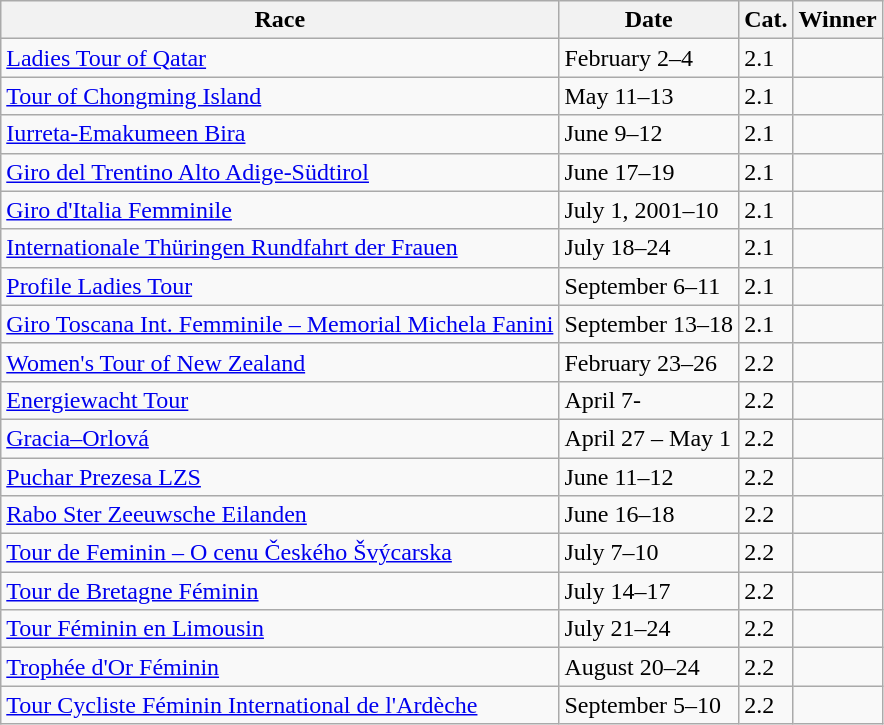<table class=wikitable sortable>
<tr>
<th>Race</th>
<th>Date</th>
<th>Cat.</th>
<th>Winner</th>
</tr>
<tr>
<td> <a href='#'>Ladies Tour of Qatar</a></td>
<td>February 2–4</td>
<td>2.1</td>
<td></td>
</tr>
<tr>
<td> <a href='#'>Tour of Chongming Island</a></td>
<td>May 11–13</td>
<td>2.1</td>
<td></td>
</tr>
<tr>
<td> <a href='#'>Iurreta-Emakumeen Bira</a></td>
<td>June 9–12</td>
<td>2.1</td>
<td></td>
</tr>
<tr>
<td> <a href='#'>Giro del Trentino Alto Adige-Südtirol</a></td>
<td>June 17–19</td>
<td>2.1</td>
<td></td>
</tr>
<tr>
<td> <a href='#'>Giro d'Italia Femminile</a></td>
<td>July 1, 2001–10</td>
<td>2.1</td>
<td></td>
</tr>
<tr>
<td> <a href='#'>Internationale Thüringen Rundfahrt der Frauen</a></td>
<td>July 18–24</td>
<td>2.1</td>
<td></td>
</tr>
<tr>
<td> <a href='#'>Profile Ladies Tour</a></td>
<td>September 6–11</td>
<td>2.1</td>
<td></td>
</tr>
<tr>
<td> <a href='#'>Giro Toscana Int. Femminile – Memorial Michela Fanini</a></td>
<td>September 13–18</td>
<td>2.1</td>
<td></td>
</tr>
<tr>
<td> <a href='#'>Women's Tour of New Zealand</a></td>
<td>February 23–26</td>
<td>2.2</td>
<td></td>
</tr>
<tr>
<td> <a href='#'>Energiewacht Tour</a></td>
<td>April 7-</td>
<td>2.2</td>
<td></td>
</tr>
<tr>
<td> <a href='#'>Gracia–Orlová</a></td>
<td>April 27 – May 1</td>
<td>2.2</td>
<td></td>
</tr>
<tr>
<td> <a href='#'>Puchar Prezesa LZS</a></td>
<td>June 11–12</td>
<td>2.2</td>
<td></td>
</tr>
<tr>
<td> <a href='#'>Rabo Ster Zeeuwsche Eilanden</a></td>
<td>June 16–18</td>
<td>2.2</td>
<td></td>
</tr>
<tr>
<td> <a href='#'>Tour de Feminin – O cenu Českého Švýcarska</a></td>
<td>July 7–10</td>
<td>2.2</td>
<td></td>
</tr>
<tr>
<td> <a href='#'>Tour de Bretagne Féminin</a></td>
<td>July 14–17</td>
<td>2.2</td>
<td></td>
</tr>
<tr>
<td> <a href='#'>Tour Féminin en Limousin</a></td>
<td>July 21–24</td>
<td>2.2</td>
<td></td>
</tr>
<tr>
<td> <a href='#'>Trophée d'Or Féminin</a></td>
<td>August 20–24</td>
<td>2.2</td>
<td></td>
</tr>
<tr>
<td> <a href='#'>Tour Cycliste Féminin International de l'Ardèche</a></td>
<td>September 5–10</td>
<td>2.2</td>
<td></td>
</tr>
</table>
